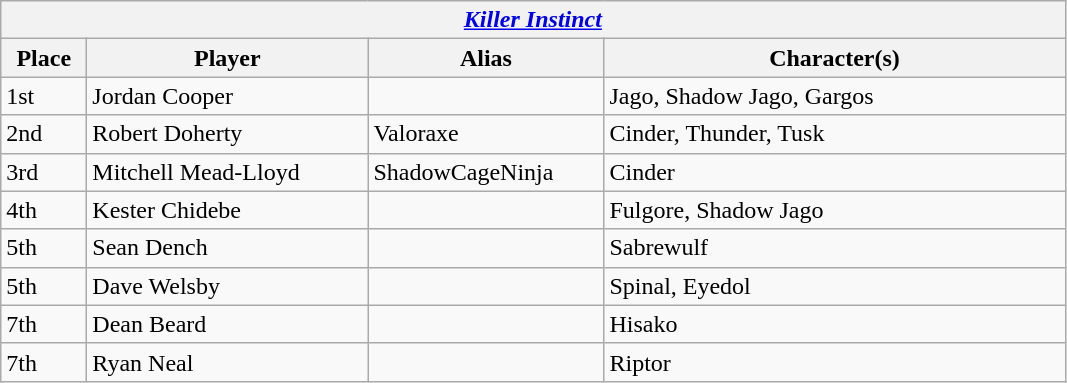<table class="wikitable">
<tr>
<th colspan="4"><strong><em><a href='#'>Killer Instinct</a></em></strong> </th>
</tr>
<tr>
<th style="width:50px;">Place</th>
<th style="width:180px;">Player</th>
<th style="width:150px;">Alias</th>
<th style="width:300px;">Character(s)</th>
</tr>
<tr>
<td>1st</td>
<td> Jordan Cooper</td>
<td></td>
<td>Jago, Shadow Jago, Gargos</td>
</tr>
<tr>
<td>2nd</td>
<td> Robert Doherty</td>
<td>Valoraxe</td>
<td>Cinder, Thunder, Tusk</td>
</tr>
<tr>
<td>3rd</td>
<td> Mitchell Mead-Lloyd</td>
<td>ShadowCageNinja</td>
<td>Cinder</td>
</tr>
<tr>
<td>4th</td>
<td> Kester Chidebe</td>
<td></td>
<td>Fulgore, Shadow Jago</td>
</tr>
<tr>
<td>5th</td>
<td> Sean Dench</td>
<td></td>
<td>Sabrewulf</td>
</tr>
<tr>
<td>5th</td>
<td> Dave Welsby</td>
<td></td>
<td>Spinal, Eyedol</td>
</tr>
<tr>
<td>7th</td>
<td> Dean Beard</td>
<td></td>
<td>Hisako</td>
</tr>
<tr>
<td>7th</td>
<td> Ryan Neal</td>
<td></td>
<td>Riptor</td>
</tr>
</table>
